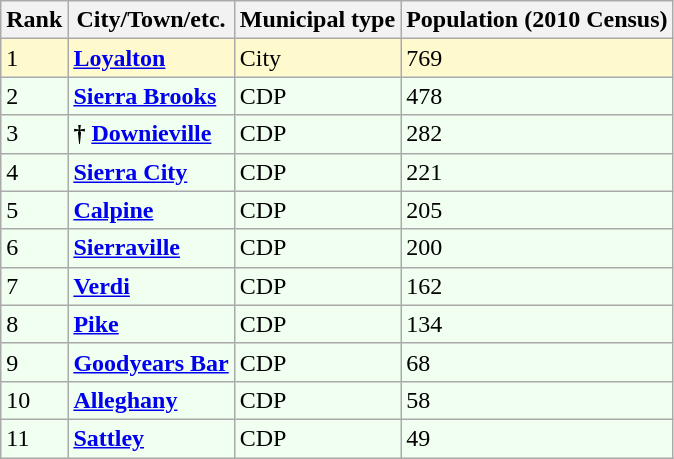<table class="wikitable sortable">
<tr>
<th>Rank</th>
<th>City/Town/etc.</th>
<th>Municipal type</th>
<th>Population (2010 Census)</th>
</tr>
<tr style="background-color:#FFFACD;">
<td>1</td>
<td><strong><a href='#'>Loyalton</a></strong></td>
<td>City</td>
<td>769</td>
</tr>
<tr style="background-color:#F0FFF0;">
<td>2</td>
<td><strong><a href='#'>Sierra Brooks</a></strong></td>
<td>CDP</td>
<td>478</td>
</tr>
<tr style="background-color:#F0FFF0;">
<td>3</td>
<td><strong>†</strong> <strong><a href='#'>Downieville</a></strong></td>
<td>CDP</td>
<td>282</td>
</tr>
<tr style="background-color:#F0FFF0;">
<td>4</td>
<td><strong><a href='#'>Sierra City</a></strong></td>
<td>CDP</td>
<td>221</td>
</tr>
<tr style="background-color:#F0FFF0;">
<td>5</td>
<td><strong><a href='#'>Calpine</a></strong></td>
<td>CDP</td>
<td>205</td>
</tr>
<tr style="background-color:#F0FFF0;">
<td>6</td>
<td><strong><a href='#'>Sierraville</a></strong></td>
<td>CDP</td>
<td>200</td>
</tr>
<tr style="background-color:#F0FFF0;">
<td>7</td>
<td><strong><a href='#'>Verdi</a></strong></td>
<td>CDP</td>
<td>162</td>
</tr>
<tr style="background-color:#F0FFF0;">
<td>8</td>
<td><strong><a href='#'>Pike</a></strong></td>
<td>CDP</td>
<td>134</td>
</tr>
<tr style="background-color:#F0FFF0;">
<td>9</td>
<td><strong><a href='#'>Goodyears Bar</a></strong></td>
<td>CDP</td>
<td>68</td>
</tr>
<tr style="background-color:#F0FFF0;">
<td>10</td>
<td><strong><a href='#'>Alleghany</a></strong></td>
<td>CDP</td>
<td>58</td>
</tr>
<tr style="background-color:#F0FFF0;">
<td>11</td>
<td><strong><a href='#'>Sattley</a></strong></td>
<td>CDP</td>
<td>49</td>
</tr>
</table>
